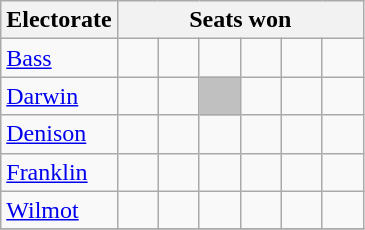<table class="wikitable">
<tr>
<th>Electorate</th>
<th colspan=7>Seats won</th>
</tr>
<tr>
<td><a href='#'>Bass</a></td>
<td width=20 > </td>
<td width=20 > </td>
<td width=20 > </td>
<td width=20 > </td>
<td width=20 > </td>
<td width=20 > </td>
</tr>
<tr>
<td><a href='#'>Darwin</a></td>
<td> </td>
<td> </td>
<td bgcolor="#C0C0C0"> </td>
<td> </td>
<td> </td>
<td> </td>
</tr>
<tr>
<td><a href='#'>Denison</a></td>
<td> </td>
<td> </td>
<td> </td>
<td> </td>
<td> </td>
<td> </td>
</tr>
<tr>
<td><a href='#'>Franklin</a></td>
<td> </td>
<td> </td>
<td> </td>
<td> </td>
<td> </td>
<td> </td>
</tr>
<tr>
<td><a href='#'>Wilmot</a></td>
<td> </td>
<td> </td>
<td> </td>
<td> </td>
<td> </td>
<td> </td>
</tr>
<tr>
</tr>
</table>
